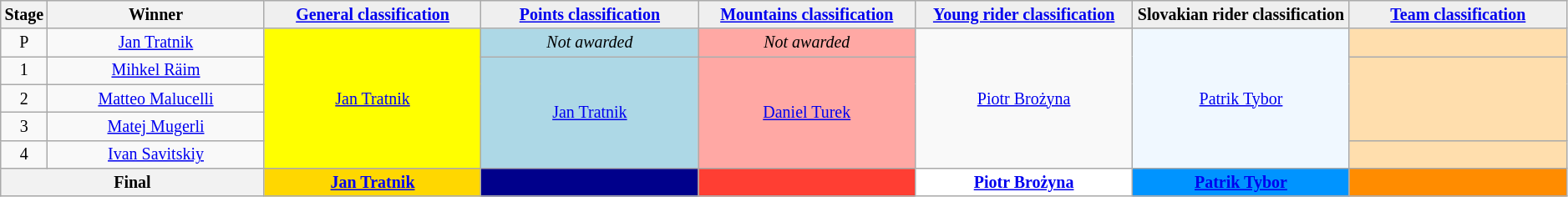<table class="wikitable" style="text-align: center; font-size:smaller;">
<tr style="background:#efefef;">
<th style="width:2%;">Stage</th>
<th style="width:14%;">Winner</th>
<th style="background:#efefef; width:14%;"><a href='#'>General classification</a><br></th>
<th style="background:#efefef; width:14%;"><a href='#'>Points classification</a><br></th>
<th style="background:#efefef; width:14%;"><a href='#'>Mountains classification</a><br></th>
<th style="background:#efefef; width:14%;"><a href='#'>Young rider classification</a><br></th>
<th style="background:#efefef; width:14%;">Slovakian rider classification<br></th>
<th style="background:#efefef; width:14%;"><a href='#'>Team classification</a><br></th>
</tr>
<tr>
<td scope=row>P</td>
<td><a href='#'>Jan Tratnik</a></td>
<td style="background:yellow;" rowspan=5><a href='#'>Jan Tratnik</a></td>
<td style="background:lightblue;"><em>Not awarded</em></td>
<td style="background:#FFA8A4;"><em>Not awarded</em></td>
<td style="background:offwhite;" rowspan=5><a href='#'>Piotr Brożyna</a></td>
<td style="background:aliceblue;" rowspan=5><a href='#'>Patrik Tybor</a></td>
<td style="background:navajowhite;"></td>
</tr>
<tr>
<td scope=row>1</td>
<td><a href='#'>Mihkel Räim</a></td>
<td style="background:lightblue;" rowspan=4><a href='#'>Jan Tratnik</a></td>
<td style="background:#FFA8A4;" rowspan=4><a href='#'>Daniel Turek</a></td>
<td style="background:navajowhite;" rowspan=3></td>
</tr>
<tr>
<td scope=row>2</td>
<td><a href='#'>Matteo Malucelli</a></td>
</tr>
<tr>
<td scope=row>3</td>
<td><a href='#'>Matej Mugerli</a></td>
</tr>
<tr>
<td scope=row>4</td>
<td><a href='#'>Ivan Savitskiy</a></td>
<td style="background:navajowhite;"></td>
</tr>
<tr>
<th colspan=2>Final</th>
<th style="background:gold;"><a href='#'>Jan Tratnik</a></th>
<th style="background:darkblue;"></th>
<th style="background:#FF3E33;"></th>
<th style="background:white;"><a href='#'>Piotr Brożyna</a></th>
<th style="background:#0094FF;"><a href='#'>Patrik Tybor</a></th>
<th style="background:#FF8C00;"></th>
</tr>
</table>
